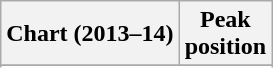<table class="wikitable plainrowheaders sortable" style="text-align:center;">
<tr>
<th scope="col">Chart (2013–14)</th>
<th scope="col">Peak<br>position</th>
</tr>
<tr>
</tr>
<tr>
</tr>
<tr>
</tr>
</table>
